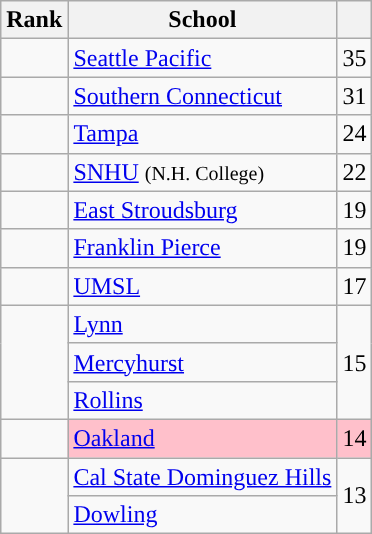<table class="wikitable" style="text-align:center">
<tr>
<th>Rank</th>
<th>School</th>
<th></th>
</tr>
<tr>
<td></td>
<td align=left><a href='#'>Seattle Pacific</a></td>
<td>35</td>
</tr>
<tr>
<td></td>
<td align=left><a href='#'>Southern Connecticut</a></td>
<td>31</td>
</tr>
<tr>
<td></td>
<td align=left><a href='#'>Tampa</a></td>
<td>24</td>
</tr>
<tr>
<td></td>
<td align=left><a href='#'>SNHU</a> <small>(N.H. College)</small></td>
<td>22</td>
</tr>
<tr>
<td></td>
<td align=left><a href='#'>East Stroudsburg</a></td>
<td>19</td>
</tr>
<tr>
<td></td>
<td align=left><a href='#'>Franklin Pierce</a></td>
<td>19</td>
</tr>
<tr>
<td></td>
<td align=left><a href='#'>UMSL</a></td>
<td>17</td>
</tr>
<tr>
<td rowspan=3></td>
<td align=left><a href='#'>Lynn</a></td>
<td rowspan=3>15</td>
</tr>
<tr>
<td align=left><a href='#'>Mercyhurst</a></td>
</tr>
<tr>
<td align=left><a href='#'>Rollins</a></td>
</tr>
<tr>
<td></td>
<td bgcolor=pink align=left><a href='#'>Oakland</a></td>
<td bgcolor=pink align=center>14</td>
</tr>
<tr>
<td rowspan=2></td>
<td align=left><a href='#'>Cal State Dominguez Hills</a></td>
<td rowspan=2>13</td>
</tr>
<tr>
<td align=left><a href='#'>Dowling</a></td>
</tr>
</table>
